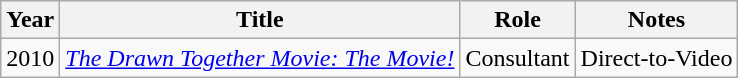<table class="wikitable">
<tr>
<th>Year</th>
<th>Title</th>
<th>Role</th>
<th>Notes</th>
</tr>
<tr>
<td>2010</td>
<td><em><a href='#'>The Drawn Together Movie: The Movie!</a></em></td>
<td>Consultant</td>
<td>Direct-to-Video</td>
</tr>
</table>
